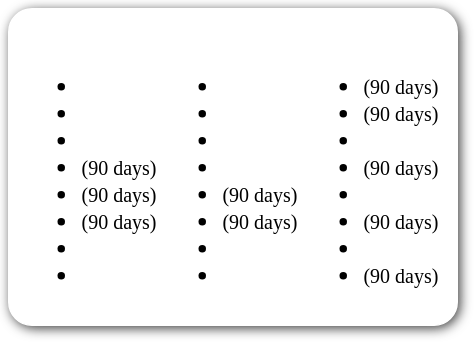<table style=" border-radius:1em; box-shadow: 0.1em 0.1em 0.5em rgba(0,0,0,0.75); background-color: white; border: 1px solid white; padding: 5px;">
<tr style="vertical-align:top;">
<td><br><ul><li></li><li></li><li></li><li> <small>(90 days)</small></li><li> <small>(90 days)</small></li><li> <small>(90 days)</small></li><li></li><li></li></ul></td>
<td valign=top><br><ul><li></li><li></li><li></li><li></li><li> <small>(90 days)</small></li><li> <small>(90 days)</small></li><li></li><li></li></ul></td>
<td valign=top><br><ul><li> <small>(90 days)</small></li><li> <small>(90 days)</small></li><li></li><li> <small>(90 days)</small></li><li></li><li> <small>(90 days)</small></li><li></li><li> <small>(90 days)</small></li></ul></td>
<td></td>
</tr>
</table>
